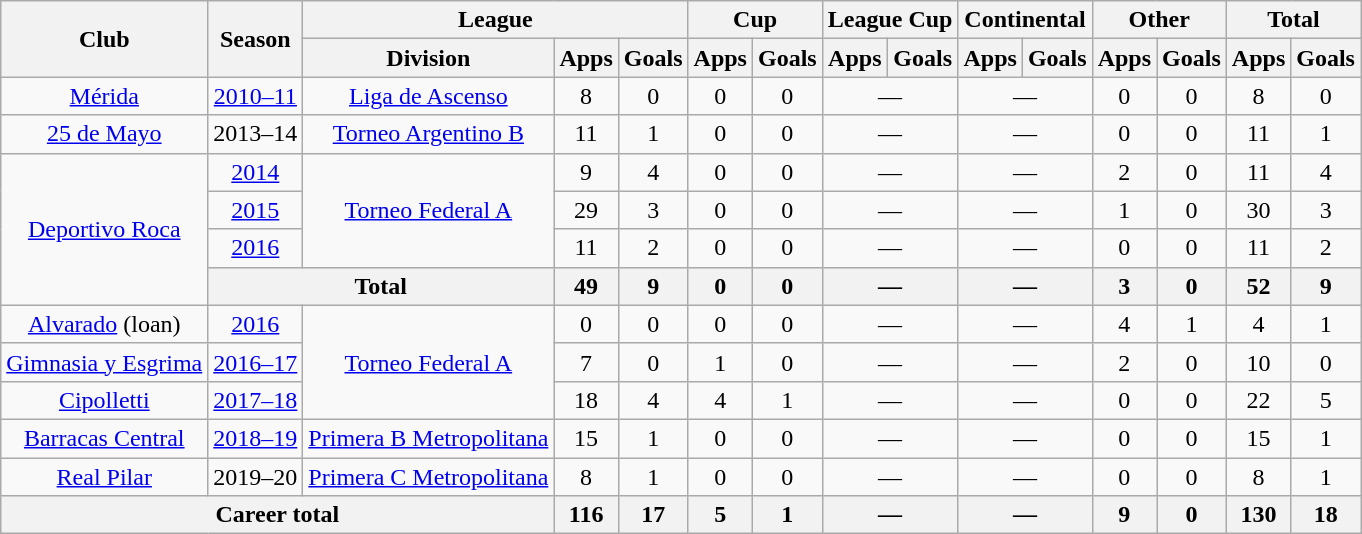<table class="wikitable" style="text-align:center">
<tr>
<th rowspan="2">Club</th>
<th rowspan="2">Season</th>
<th colspan="3">League</th>
<th colspan="2">Cup</th>
<th colspan="2">League Cup</th>
<th colspan="2">Continental</th>
<th colspan="2">Other</th>
<th colspan="2">Total</th>
</tr>
<tr>
<th>Division</th>
<th>Apps</th>
<th>Goals</th>
<th>Apps</th>
<th>Goals</th>
<th>Apps</th>
<th>Goals</th>
<th>Apps</th>
<th>Goals</th>
<th>Apps</th>
<th>Goals</th>
<th>Apps</th>
<th>Goals</th>
</tr>
<tr>
<td rowspan="1"><a href='#'>Mérida</a></td>
<td><a href='#'>2010–11</a></td>
<td rowspan="1"><a href='#'>Liga de Ascenso</a></td>
<td>8</td>
<td>0</td>
<td>0</td>
<td>0</td>
<td colspan="2">—</td>
<td colspan="2">—</td>
<td>0</td>
<td>0</td>
<td>8</td>
<td>0</td>
</tr>
<tr>
<td rowspan="1"><a href='#'>25 de Mayo</a></td>
<td>2013–14</td>
<td rowspan="1"><a href='#'>Torneo Argentino B</a></td>
<td>11</td>
<td>1</td>
<td>0</td>
<td>0</td>
<td colspan="2">—</td>
<td colspan="2">—</td>
<td>0</td>
<td>0</td>
<td>11</td>
<td>1</td>
</tr>
<tr>
<td rowspan="4"><a href='#'>Deportivo Roca</a></td>
<td><a href='#'>2014</a></td>
<td rowspan="3"><a href='#'>Torneo Federal A</a></td>
<td>9</td>
<td>4</td>
<td>0</td>
<td>0</td>
<td colspan="2">—</td>
<td colspan="2">—</td>
<td>2</td>
<td>0</td>
<td>11</td>
<td>4</td>
</tr>
<tr>
<td><a href='#'>2015</a></td>
<td>29</td>
<td>3</td>
<td>0</td>
<td>0</td>
<td colspan="2">—</td>
<td colspan="2">—</td>
<td>1</td>
<td>0</td>
<td>30</td>
<td>3</td>
</tr>
<tr>
<td><a href='#'>2016</a></td>
<td>11</td>
<td>2</td>
<td>0</td>
<td>0</td>
<td colspan="2">—</td>
<td colspan="2">—</td>
<td>0</td>
<td>0</td>
<td>11</td>
<td>2</td>
</tr>
<tr>
<th colspan="2">Total</th>
<th>49</th>
<th>9</th>
<th>0</th>
<th>0</th>
<th colspan="2">—</th>
<th colspan="2">—</th>
<th>3</th>
<th>0</th>
<th>52</th>
<th>9</th>
</tr>
<tr>
<td rowspan="1"><a href='#'>Alvarado</a> (loan)</td>
<td><a href='#'>2016</a></td>
<td rowspan="3"><a href='#'>Torneo Federal A</a></td>
<td>0</td>
<td>0</td>
<td>0</td>
<td>0</td>
<td colspan="2">—</td>
<td colspan="2">—</td>
<td>4</td>
<td>1</td>
<td>4</td>
<td>1</td>
</tr>
<tr>
<td rowspan="1"><a href='#'>Gimnasia y Esgrima</a></td>
<td><a href='#'>2016–17</a></td>
<td>7</td>
<td>0</td>
<td>1</td>
<td>0</td>
<td colspan="2">—</td>
<td colspan="2">—</td>
<td>2</td>
<td>0</td>
<td>10</td>
<td>0</td>
</tr>
<tr>
<td rowspan="1"><a href='#'>Cipolletti</a></td>
<td><a href='#'>2017–18</a></td>
<td>18</td>
<td>4</td>
<td>4</td>
<td>1</td>
<td colspan="2">—</td>
<td colspan="2">—</td>
<td>0</td>
<td>0</td>
<td>22</td>
<td>5</td>
</tr>
<tr>
<td rowspan="1"><a href='#'>Barracas Central</a></td>
<td><a href='#'>2018–19</a></td>
<td rowspan="1"><a href='#'>Primera B Metropolitana</a></td>
<td>15</td>
<td>1</td>
<td>0</td>
<td>0</td>
<td colspan="2">—</td>
<td colspan="2">—</td>
<td>0</td>
<td>0</td>
<td>15</td>
<td>1</td>
</tr>
<tr>
<td rowspan="1"><a href='#'>Real Pilar</a></td>
<td>2019–20</td>
<td rowspan="1"><a href='#'>Primera C Metropolitana</a></td>
<td>8</td>
<td>1</td>
<td>0</td>
<td>0</td>
<td colspan="2">—</td>
<td colspan="2">—</td>
<td>0</td>
<td>0</td>
<td>8</td>
<td>1</td>
</tr>
<tr>
<th colspan="3">Career total</th>
<th>116</th>
<th>17</th>
<th>5</th>
<th>1</th>
<th colspan="2">—</th>
<th colspan="2">—</th>
<th>9</th>
<th>0</th>
<th>130</th>
<th>18</th>
</tr>
</table>
